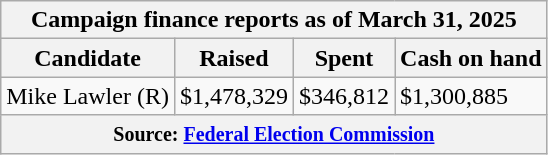<table class="wikitable sortable">
<tr>
<th colspan=4>Campaign finance reports as of March 31, 2025</th>
</tr>
<tr style="text-align:center;">
<th>Candidate</th>
<th>Raised</th>
<th>Spent</th>
<th>Cash on hand</th>
</tr>
<tr>
<td>Mike Lawler (R)</td>
<td>$1,478,329</td>
<td>$346,812</td>
<td>$1,300,885</td>
</tr>
<tr>
<th colspan="4"><small>Source: <a href='#'>Federal Election Commission</a></small></th>
</tr>
</table>
